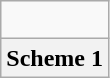<table class="wikitable">
<tr align="center">
<td><br></td>
</tr>
<tr align="center">
<th>Scheme 1</th>
</tr>
</table>
